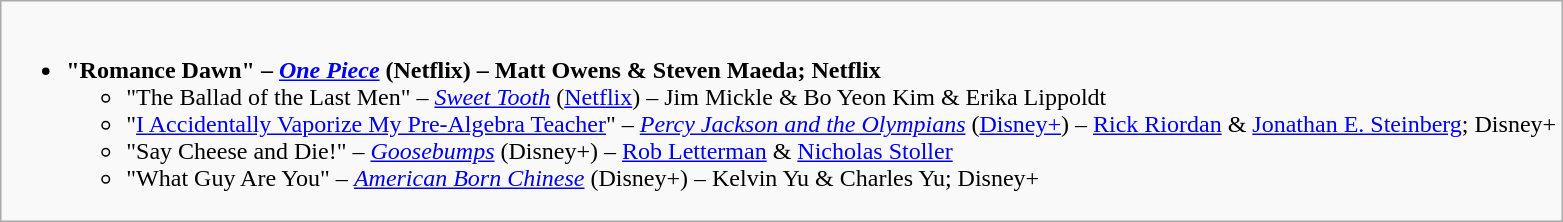<table class="wikitable">
<tr>
<td style="vertical-align:top;"><br><ul><li><strong>"Romance Dawn" – <em><a href='#'>One Piece</a></em> (Netflix) – Matt Owens & Steven Maeda; Netflix</strong><ul><li>"The Ballad of the Last Men" – <em><a href='#'>Sweet Tooth</a></em> (<a href='#'>Netflix</a>) – Jim Mickle & Bo Yeon Kim & Erika Lippoldt</li><li>"<a href='#'>I Accidentally Vaporize My Pre-Algebra Teacher</a>" – <em><a href='#'>Percy Jackson and the Olympians</a></em> (<a href='#'>Disney+</a>) – <a href='#'>Rick Riordan</a> & <a href='#'>Jonathan E. Steinberg</a>; Disney+</li><li>"Say Cheese and Die!" – <em><a href='#'>Goosebumps</a></em> (Disney+) – <a href='#'>Rob Letterman</a> & <a href='#'>Nicholas Stoller</a></li><li>"What Guy Are You" – <em><a href='#'>American Born Chinese</a></em> (Disney+) – Kelvin Yu & Charles Yu; Disney+</li></ul></li></ul></td>
</tr>
</table>
